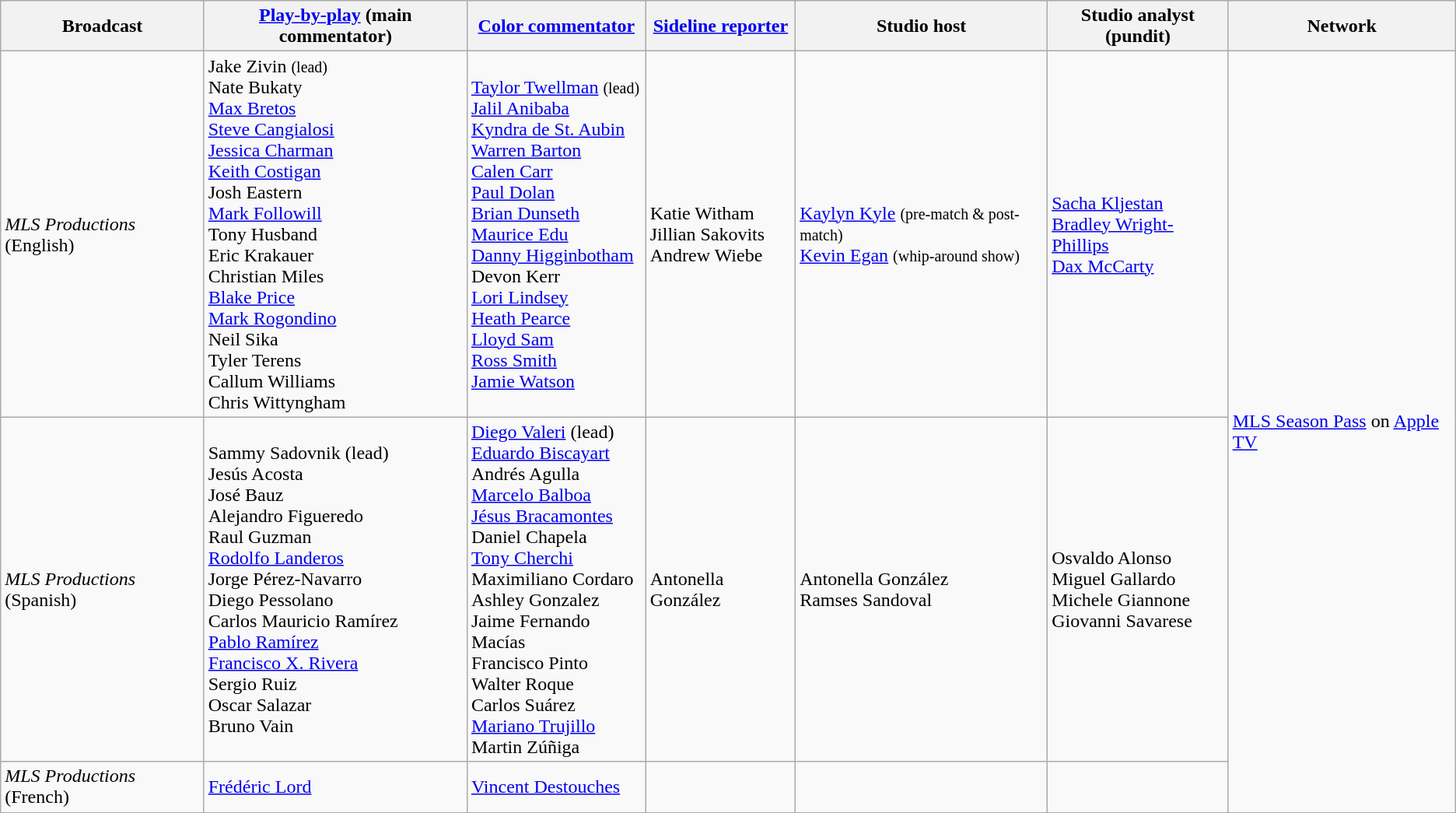<table class="wikitable">
<tr>
<th>Broadcast</th>
<th><a href='#'>Play-by-play</a> (main commentator)</th>
<th><a href='#'>Color commentator</a></th>
<th><a href='#'>Sideline reporter</a></th>
<th>Studio host</th>
<th>Studio analyst (pundit)</th>
<th>Network</th>
</tr>
<tr>
<td><em>MLS Productions</em> (English)</td>
<td>Jake Zivin <small>(lead)</small><br>Nate Bukaty<br><a href='#'>Max Bretos</a><br><a href='#'>Steve Cangialosi</a><br><a href='#'>Jessica Charman</a><br><a href='#'>Keith Costigan</a><br>Josh Eastern<br><a href='#'>Mark Followill</a><br>Tony Husband<br>Eric Krakauer<br>Christian Miles<br><a href='#'>Blake Price</a><br><a href='#'>Mark Rogondino</a><br>Neil Sika<br>Tyler Terens<br>Callum Williams<br>Chris Wittyngham</td>
<td><a href='#'>Taylor Twellman</a> <small>(lead)</small><br><a href='#'>Jalil Anibaba</a><br><a href='#'>Kyndra de St. Aubin</a><br><a href='#'>Warren Barton</a><br><a href='#'>Calen Carr</a><br><a href='#'>Paul Dolan</a><br><a href='#'>Brian Dunseth</a><br><a href='#'>Maurice Edu</a><br><a href='#'>Danny Higginbotham</a><br>Devon Kerr<br><a href='#'>Lori Lindsey</a><br><a href='#'>Heath Pearce</a><br><a href='#'>Lloyd Sam</a><br><a href='#'>Ross Smith</a><br><a href='#'>Jamie Watson</a></td>
<td>Katie Witham<br>Jillian Sakovits<br>Andrew Wiebe</td>
<td><a href='#'>Kaylyn Kyle</a> <small>(pre-match & post-match)</small> <br><a href='#'>Kevin Egan</a> <small>(whip-around show)</small></td>
<td><a href='#'>Sacha Kljestan</a><br><a href='#'>Bradley Wright-Phillips</a><br><a href='#'>Dax McCarty</a></td>
<td rowspan=3><a href='#'>MLS Season Pass</a> on <a href='#'>Apple TV</a></td>
</tr>
<tr>
<td><em>MLS Productions</em> (Spanish)</td>
<td>Sammy Sadovnik (lead)<br>Jesús Acosta<br>José Bauz<br>Alejandro Figueredo<br>Raul Guzman<br><a href='#'>Rodolfo Landeros</a><br>Jorge Pérez-Navarro<br>Diego Pessolano<br>Carlos Mauricio Ramírez<br><a href='#'>Pablo Ramírez</a><br><a href='#'>Francisco X. Rivera</a><br>Sergio Ruiz<br>Oscar Salazar<br>Bruno Vain</td>
<td><a href='#'>Diego Valeri</a> (lead)<br><a href='#'>Eduardo Biscayart</a><br>Andrés Agulla<br><a href='#'>Marcelo Balboa</a><br><a href='#'>Jésus Bracamontes</a><br>Daniel Chapela<br><a href='#'>Tony Cherchi</a><br>Maximiliano Cordaro<br>Ashley Gonzalez<br>Jaime Fernando Macías<br>Francisco Pinto<br>Walter Roque<br>Carlos Suárez<br><a href='#'>Mariano Trujillo</a><br>Martin Zúñiga</td>
<td>Antonella González</td>
<td>Antonella González<br>Ramses Sandoval</td>
<td>Osvaldo Alonso<br>Miguel Gallardo<br>Michele Giannone<br>Giovanni Savarese</td>
</tr>
<tr>
<td><em>MLS Productions</em> (French)</td>
<td><a href='#'>Frédéric Lord</a></td>
<td><a href='#'>Vincent Destouches</a></td>
<td></td>
<td></td>
<td></td>
</tr>
</table>
